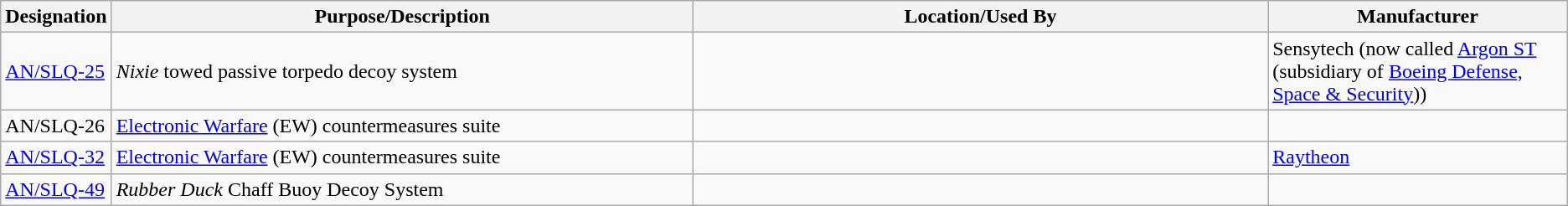<table class="wikitable sortable">
<tr>
<th scope="col">Designation</th>
<th scope="col" style="width: 500px;">Purpose/Description</th>
<th scope="col" style="width: 500px;">Location/Used By</th>
<th scope="col" style="width: 250px;">Manufacturer</th>
</tr>
<tr>
<td><a href='#'>AN/SLQ-25</a></td>
<td><em>Nixie</em> towed passive torpedo decoy system</td>
<td></td>
<td>Sensytech (now called <a href='#'>Argon ST</a> (subsidiary of <a href='#'>Boeing Defense, Space & Security</a>))</td>
</tr>
<tr>
<td>AN/SLQ-26</td>
<td><a href='#'>Electronic Warfare</a> (EW) countermeasures suite</td>
<td></td>
<td></td>
</tr>
<tr>
<td><a href='#'>AN/SLQ-32</a></td>
<td><a href='#'>Electronic Warfare</a> (EW) countermeasures suite</td>
<td></td>
<td><a href='#'>Raytheon</a></td>
</tr>
<tr>
<td><a href='#'>AN/SLQ-49</a></td>
<td><em>Rubber Duck</em> Chaff Buoy Decoy System</td>
<td></td>
<td></td>
</tr>
</table>
